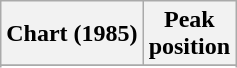<table class="wikitable sortable">
<tr>
<th>Chart (1985)</th>
<th>Peak<br>position</th>
</tr>
<tr>
</tr>
<tr>
</tr>
<tr>
</tr>
<tr>
</tr>
<tr>
</tr>
</table>
